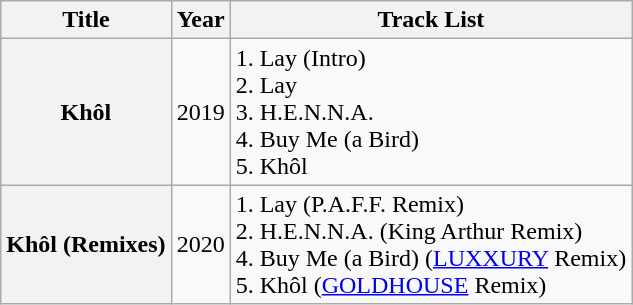<table class="wikitable">
<tr>
<th>Title</th>
<th>Year</th>
<th>Track List</th>
</tr>
<tr>
<th>Khôl</th>
<td>2019</td>
<td>1. Lay (Intro)<br>2. Lay<br>3. H.E.N.N.A.<br>4. Buy Me (a Bird)<br>5. Khôl</td>
</tr>
<tr>
<th>Khôl (Remixes)</th>
<td>2020</td>
<td>1. Lay (P.A.F.F. Remix)<br>2. H.E.N.N.A. (King Arthur Remix)<br>4. Buy Me (a Bird) (<a href='#'>LUXXURY</a> Remix)<br>5. Khôl (<a href='#'>GOLDHOUSE</a> Remix)</td>
</tr>
</table>
